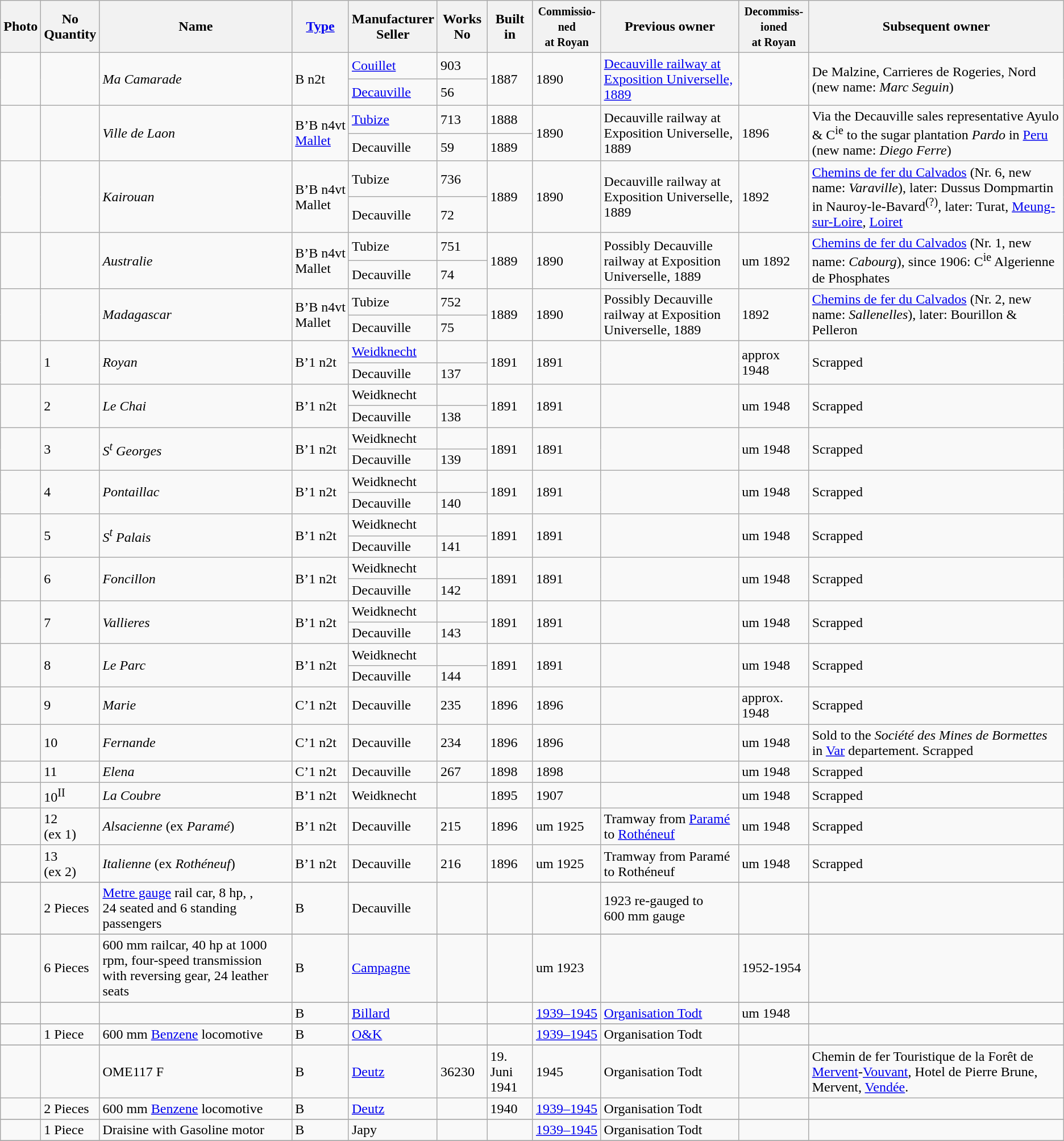<table class="wikitable">
<tr>
<th>Photo</th>
<th>No<br>Quantity</th>
<th>Name</th>
<th><a href='#'>Type</a></th>
<th>Manufacturer<br> Seller</th>
<th>Works No</th>
<th>Built in</th>
<th><small>Commis­sio­ned at Royan</small></th>
<th>Previous owner</th>
<th><small>Decom­miss­io­ned at Royan</small></th>
<th>Subsequent owner</th>
</tr>
<tr>
<td rowspan="2"></td>
<td rowspan="2"></td>
<td rowspan="2"><em>Ma Camarade</em></td>
<td rowspan="2">B n2t</td>
<td><a href='#'>Couillet</a></td>
<td>903</td>
<td rowspan="2">1887</td>
<td rowspan="2">1890</td>
<td rowspan="2"><a href='#'>Decauville railway at Exposition Universelle, 1889</a></td>
<td rowspan="2"></td>
<td rowspan="2">De Malzine, Carrieres de Rogeries, Nord (new name: <em>Marc Seguin</em>)</td>
</tr>
<tr>
<td><a href='#'>Decauville</a></td>
<td>56<br>
</td>
</tr>
<tr>
<td rowspan="2"></td>
<td rowspan="2"></td>
<td rowspan="2"><em>Ville de Laon</em></td>
<td rowspan="2">B’B n4vt<br> <a href='#'>Mallet</a></td>
<td><a href='#'>Tubize</a></td>
<td>713</td>
<td>1888</td>
<td rowspan="2">1890</td>
<td rowspan="2">Decauville railway at Exposition Universelle, 1889</td>
<td rowspan="2">1896</td>
<td rowspan="2">Via the Decauville sales representative Ayulo & C<sup>ie</sup> to the sugar plantation <em>Pardo</em> in <a href='#'>Peru</a> (new name: <em>Diego Ferre</em>)</td>
</tr>
<tr>
<td>Decauville</td>
<td>59</td>
<td>1889<br></td>
</tr>
<tr>
<td rowspan="2"></td>
<td rowspan="2"></td>
<td rowspan="2"><em>Kairouan</em></td>
<td rowspan="2">B’B n4vt<br> Mallet</td>
<td>Tubize</td>
<td>736</td>
<td rowspan="2">1889</td>
<td rowspan="2">1890</td>
<td rowspan="2">Decauville railway at Exposition Universelle, 1889</td>
<td rowspan="2">1892</td>
<td rowspan="2"><a href='#'>Chemins de fer du Calvados</a> (Nr. 6, new name: <em>Varaville</em>), later: Dussus Dompmartin in Nauroy-le-Bavard<sup>(?)</sup>, later: Turat, <a href='#'>Meung-sur-Loire</a>, <a href='#'>Loiret</a></td>
</tr>
<tr>
<td>Decauville</td>
<td>72<br>
</td>
</tr>
<tr>
<td rowspan="2"></td>
<td rowspan="2"></td>
<td rowspan="2"><em>Australie</em></td>
<td rowspan="2">B’B n4vt<br> Mallet</td>
<td>Tubize</td>
<td>751</td>
<td rowspan="2">1889</td>
<td rowspan="2">1890</td>
<td rowspan="2">Possibly Decauville railway at Exposition Universelle, 1889</td>
<td rowspan="2">um 1892</td>
<td rowspan="2"><a href='#'>Chemins de fer du Calvados</a> (Nr. 1, new name: <em>Cabourg</em>), since 1906: C<sup>ie</sup> Algerienne de Phosphates</td>
</tr>
<tr>
<td>Decauville</td>
<td>74<br>
</td>
</tr>
<tr>
<td rowspan="2"></td>
<td rowspan="2"></td>
<td rowspan="2"><em>Madagascar</em></td>
<td rowspan="2">B’B n4vt<br> Mallet</td>
<td>Tubize</td>
<td>752</td>
<td rowspan="2">1889</td>
<td rowspan="2">1890</td>
<td rowspan="2">Possibly Decauville railway at Exposition Universelle, 1889</td>
<td rowspan="2">1892</td>
<td rowspan="2"><a href='#'>Chemins de fer du Calvados</a> (Nr. 2, new name: <em>Sallenelles</em>), later: Bourillon & Pelleron</td>
</tr>
<tr>
<td>Decauville</td>
<td>75<br>
</td>
</tr>
<tr>
<td rowspan="2"></td>
<td rowspan="2">1</td>
<td rowspan="2"><em>Royan</em></td>
<td rowspan="2">B’1 n2t</td>
<td><a href='#'>Weidknecht</a></td>
<td></td>
<td rowspan="2">1891</td>
<td rowspan="2">1891</td>
<td rowspan="2"></td>
<td rowspan="2">approx 1948</td>
<td rowspan="2">Scrapped</td>
</tr>
<tr>
<td>Decauville</td>
<td>137<br>
</td>
</tr>
<tr>
<td rowspan="2"></td>
<td rowspan="2">2</td>
<td rowspan="2"><em>Le Chai</em></td>
<td rowspan="2">B’1 n2t</td>
<td>Weidknecht</td>
<td></td>
<td rowspan="2">1891</td>
<td rowspan="2">1891</td>
<td rowspan="2"></td>
<td rowspan="2">um 1948</td>
<td rowspan="2">Scrapped</td>
</tr>
<tr>
<td>Decauville</td>
<td>138<br>
</td>
</tr>
<tr>
<td rowspan="2"></td>
<td rowspan="2">3</td>
<td rowspan="2"><em>S<sup>t</sup> Georges</em></td>
<td rowspan="2">B’1 n2t</td>
<td>Weidknecht</td>
<td></td>
<td rowspan="2">1891</td>
<td rowspan="2">1891</td>
<td rowspan="2"></td>
<td rowspan="2">um 1948</td>
<td rowspan="2">Scrapped</td>
</tr>
<tr>
<td>Decauville</td>
<td>139<br>
</td>
</tr>
<tr>
<td rowspan="2"></td>
<td rowspan="2">4</td>
<td rowspan="2"><em>Pontaillac</em></td>
<td rowspan="2">B’1 n2t</td>
<td>Weidknecht</td>
<td></td>
<td rowspan="2">1891</td>
<td rowspan="2">1891</td>
<td rowspan="2"></td>
<td rowspan="2">um 1948</td>
<td rowspan="2">Scrapped</td>
</tr>
<tr>
<td>Decauville</td>
<td>140<br>
</td>
</tr>
<tr>
<td rowspan="2"></td>
<td rowspan="2">5</td>
<td rowspan="2"><em>S<sup>t</sup> Palais</em></td>
<td rowspan="2">B’1 n2t</td>
<td>Weidknecht</td>
<td></td>
<td rowspan="2">1891</td>
<td rowspan="2">1891</td>
<td rowspan="2"></td>
<td rowspan="2">um 1948</td>
<td rowspan="2">Scrapped</td>
</tr>
<tr>
<td>Decauville</td>
<td>141<br>
</td>
</tr>
<tr>
<td rowspan="2"></td>
<td rowspan="2">6</td>
<td rowspan="2"><em>Foncillon</em></td>
<td rowspan="2">B’1 n2t</td>
<td>Weidknecht</td>
<td></td>
<td rowspan="2">1891</td>
<td rowspan="2">1891</td>
<td rowspan="2"></td>
<td rowspan="2">um 1948</td>
<td rowspan="2">Scrapped</td>
</tr>
<tr>
<td>Decauville</td>
<td>142<br>
</td>
</tr>
<tr>
<td rowspan="2"></td>
<td rowspan="2">7</td>
<td rowspan="2"><em>Vallieres</em></td>
<td rowspan="2">B’1 n2t</td>
<td>Weidknecht</td>
<td></td>
<td rowspan="2">1891</td>
<td rowspan="2">1891</td>
<td rowspan="2"></td>
<td rowspan="2">um 1948</td>
<td rowspan="2">Scrapped</td>
</tr>
<tr>
<td>Decauville</td>
<td>143<br>
</td>
</tr>
<tr>
<td rowspan="2"></td>
<td rowspan="2">8</td>
<td rowspan="2"><em>Le Parc</em></td>
<td rowspan="2">B’1 n2t</td>
<td>Weidknecht</td>
<td></td>
<td rowspan="2">1891</td>
<td rowspan="2">1891</td>
<td rowspan="2"></td>
<td rowspan="2">um 1948</td>
<td rowspan="2">Scrapped</td>
</tr>
<tr>
<td>Decauville</td>
<td>144<br>
</td>
</tr>
<tr>
<td></td>
<td>9</td>
<td><em>Marie</em></td>
<td>C’1 n2t</td>
<td>Decauville</td>
<td>235</td>
<td>1896</td>
<td>1896</td>
<td></td>
<td>approx. 1948</td>
<td>Scrapped<br>
</td>
</tr>
<tr>
<td></td>
<td>10</td>
<td><em>Fernande</em></td>
<td>C’1 n2t</td>
<td>Decauville</td>
<td>234</td>
<td>1896</td>
<td>1896</td>
<td></td>
<td>um 1948</td>
<td>Sold to the <em>Société des Mines de Bormettes</em> in <a href='#'>Var</a> departement. Scrapped<br>
</td>
</tr>
<tr>
<td></td>
<td>11</td>
<td><em>Elena</em></td>
<td>C’1 n2t</td>
<td>Decauville</td>
<td>267</td>
<td>1898</td>
<td>1898</td>
<td></td>
<td>um 1948</td>
<td>Scrapped<br>
</td>
</tr>
<tr>
<td></td>
<td>10<sup>II</sup></td>
<td><em>La Coubre</em></td>
<td>B’1 n2t</td>
<td>Weidknecht</td>
<td></td>
<td>1895</td>
<td>1907</td>
<td></td>
<td>um 1948</td>
<td>Scrapped<br>
</td>
</tr>
<tr>
<td></td>
<td>12<br>(ex 1)</td>
<td><em>Alsacienne</em> (ex <em>Paramé</em>)</td>
<td>B’1 n2t</td>
<td>Decauville</td>
<td>215</td>
<td>1896</td>
<td>um 1925</td>
<td>Tramway from <a href='#'>Paramé</a> to <a href='#'>Rothéneuf</a></td>
<td>um 1948</td>
<td>Scrapped<br>
</td>
</tr>
<tr>
<td></td>
<td>13<br>(ex 2)</td>
<td><em>Italienne</em> (ex <em>Rothéneuf</em>)</td>
<td>B’1 n2t</td>
<td>Decauville</td>
<td>216</td>
<td>1896</td>
<td>um 1925</td>
<td>Tramway from Paramé to Rothéneuf</td>
<td>um 1948</td>
<td>Scrapped</td>
</tr>
<tr>
</tr>
<tr>
<td></td>
<td>2 Pieces</td>
<td><a href='#'>Metre gauge</a> rail car, 8 hp, , 24 seated and 6 standing passengers</td>
<td>B</td>
<td>Decauville</td>
<td></td>
<td></td>
<td></td>
<td>1923 re-gauged to  600 mm gauge</td>
<td></td>
<td></td>
</tr>
<tr>
</tr>
<tr>
<td></td>
<td>6 Pieces</td>
<td>600 mm railcar, 40 hp at 1000 rpm, four-speed transmission with reversing gear, 24 leather seats</td>
<td>B</td>
<td><a href='#'>Campagne</a></td>
<td></td>
<td></td>
<td>um 1923</td>
<td></td>
<td>1952-1954</td>
<td></td>
</tr>
<tr>
</tr>
<tr>
<td></td>
<td></td>
<td></td>
<td>B</td>
<td><a href='#'>Billard</a></td>
<td></td>
<td></td>
<td><a href='#'>1939–1945</a></td>
<td><a href='#'>Organisation Todt</a></td>
<td>um 1948</td>
<td></td>
</tr>
<tr>
</tr>
<tr>
<td></td>
<td>1 Piece</td>
<td>600 mm <a href='#'>Benzene</a> locomotive</td>
<td>B</td>
<td><a href='#'>O&K</a></td>
<td></td>
<td></td>
<td><a href='#'>1939–1945</a></td>
<td>Organisation Todt</td>
<td></td>
<td></td>
</tr>
<tr>
</tr>
<tr>
<td></td>
<td></td>
<td>OME117 F</td>
<td>B</td>
<td><a href='#'>Deutz</a></td>
<td>36230</td>
<td>19. Juni 1941</td>
<td>1945</td>
<td>Organisation Todt</td>
<td></td>
<td>Chemin de fer Touristique de la Forêt de <a href='#'>Mervent</a>-<a href='#'>Vouvant</a>, Hotel de Pierre Brune, Mervent, <a href='#'>Vendée</a>.<br>
</td>
</tr>
<tr>
<td></td>
<td>2 Pieces</td>
<td>600 mm <a href='#'>Benzene</a> locomotive</td>
<td>B</td>
<td><a href='#'>Deutz</a></td>
<td></td>
<td>1940</td>
<td><a href='#'>1939–1945</a></td>
<td>Organisation Todt</td>
<td></td>
<td></td>
</tr>
<tr>
</tr>
<tr>
<td></td>
<td>1 Piece</td>
<td>Draisine with Gasoline motor</td>
<td>B</td>
<td>Japy</td>
<td></td>
<td></td>
<td><a href='#'>1939–1945</a></td>
<td>Organisation Todt</td>
<td></td>
<td></td>
</tr>
<tr>
</tr>
</table>
